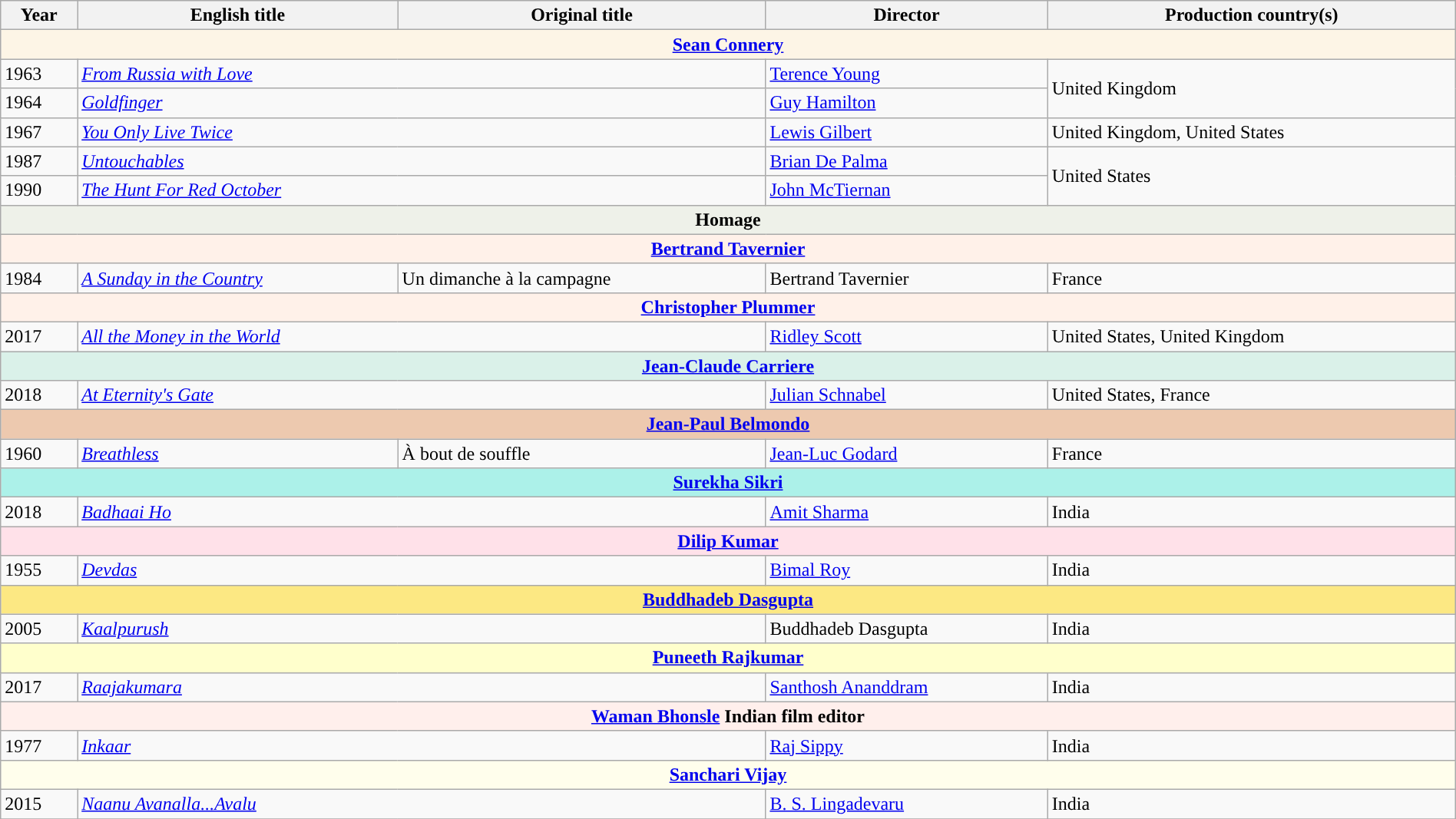<table class="sortable wikitable" style="width:100%; margin-bottom:4px" cellpadding="5">
<tr>
<th scope="col">Year</th>
<th scope="col">English title</th>
<th scope="col">Original title</th>
<th scope="col">Director</th>
<th scope="col">Production country(s)</th>
</tr>
<tr>
<th colspan="5" style="background:	#FDF5E6"><a href='#'>Sean Connery</a></th>
</tr>
<tr>
<td>1963</td>
<td colspan=2><em><a href='#'>From Russia with Love</a></em></td>
<td><a href='#'>Terence Young</a></td>
<td rowspan=2>United Kingdom</td>
</tr>
<tr>
<td>1964</td>
<td colspan=2><em><a href='#'>Goldfinger</a></em></td>
<td><a href='#'>Guy Hamilton</a></td>
</tr>
<tr>
<td>1967</td>
<td colspan=2><em><a href='#'>You Only Live Twice</a></em></td>
<td><a href='#'>Lewis Gilbert</a></td>
<td>United Kingdom, United States</td>
</tr>
<tr>
<td>1987</td>
<td colspan=2><em><a href='#'>Untouchables</a></em></td>
<td><a href='#'>Brian De Palma</a></td>
<td rowspan=2>United States</td>
</tr>
<tr>
<td>1990</td>
<td colspan=2><em><a href='#'>The Hunt For Red October</a></em></td>
<td><a href='#'>John McTiernan</a></td>
</tr>
<tr>
<th colspan="5" style="background:	#EEF1E9">Homage</th>
</tr>
<tr>
<th colspan="5" style="background:	#FFF1E9"><a href='#'>Bertrand Tavernier</a></th>
</tr>
<tr>
<td>1984</td>
<td><em><a href='#'>A Sunday in the Country</a></em></td>
<td>Un dimanche à la campagne</td>
<td>Bertrand Tavernier</td>
<td>France</td>
</tr>
<tr>
<th colspan="5" style="background:	#FFF1E9"><a href='#'>Christopher Plummer</a></th>
</tr>
<tr>
<td>2017</td>
<td colspan=2><em><a href='#'>All the Money in the World</a></em></td>
<td><a href='#'>Ridley Scott</a></td>
<td>United States, United Kingdom</td>
</tr>
<tr>
<th colspan="5" style="background:	#DAF1E9"><a href='#'>Jean-Claude Carriere</a></th>
</tr>
<tr>
<td>2018</td>
<td colspan=2><em><a href='#'>At Eternity's Gate</a></em></td>
<td><a href='#'>Julian Schnabel</a></td>
<td>United States, France</td>
</tr>
<tr>
<th colspan="5" style="background:	#EDC9AF"><a href='#'>Jean-Paul Belmondo</a></th>
</tr>
<tr>
<td>1960</td>
<td><em><a href='#'>Breathless</a></em></td>
<td>À bout de souffle</td>
<td><a href='#'>Jean-Luc Godard</a></td>
<td>France</td>
</tr>
<tr>
<th colspan="5" style="background:	#ACF1E9"><a href='#'>Surekha Sikri</a></th>
</tr>
<tr>
<td>2018</td>
<td colspan=2><em><a href='#'>Badhaai Ho</a></em></td>
<td><a href='#'>Amit Sharma</a></td>
<td>India</td>
</tr>
<tr>
<th colspan="5" style="background:	#FFE1E9"><a href='#'>Dilip Kumar</a></th>
</tr>
<tr>
<td>1955</td>
<td colspan=2><em><a href='#'>Devdas</a></em></td>
<td><a href='#'>Bimal Roy</a></td>
<td>India</td>
</tr>
<tr>
<th colspan="5" style="background:	#FCE883"><a href='#'>Buddhadeb Dasgupta</a></th>
</tr>
<tr>
<td>2005</td>
<td colspan=2><em><a href='#'>Kaalpurush</a></em></td>
<td>Buddhadeb Dasgupta</td>
<td>India</td>
</tr>
<tr>
<th colspan="5" style="background:	#FFFFCC"><a href='#'>Puneeth Rajkumar</a></th>
</tr>
<tr>
<td>2017</td>
<td colspan=2><em><a href='#'>Raajakumara</a></em></td>
<td><a href='#'>Santhosh Ananddram</a></td>
<td>India</td>
</tr>
<tr>
<th colspan="5" style="background:	#FFEFEC"><a href='#'>Waman Bhonsle</a> Indian film editor</th>
</tr>
<tr>
<td>1977</td>
<td colspan=2><em><a href='#'>Inkaar</a></em></td>
<td><a href='#'>Raj Sippy</a></td>
<td>India</td>
</tr>
<tr>
<th colspan="5" style="background:	#FFFEEC"><a href='#'>Sanchari Vijay</a></th>
</tr>
<tr>
<td>2015</td>
<td colspan=2><em><a href='#'>Naanu Avanalla...Avalu</a></em></td>
<td><a href='#'>B. S. Lingadevaru</a></td>
<td>India</td>
</tr>
<tr>
</tr>
</table>
